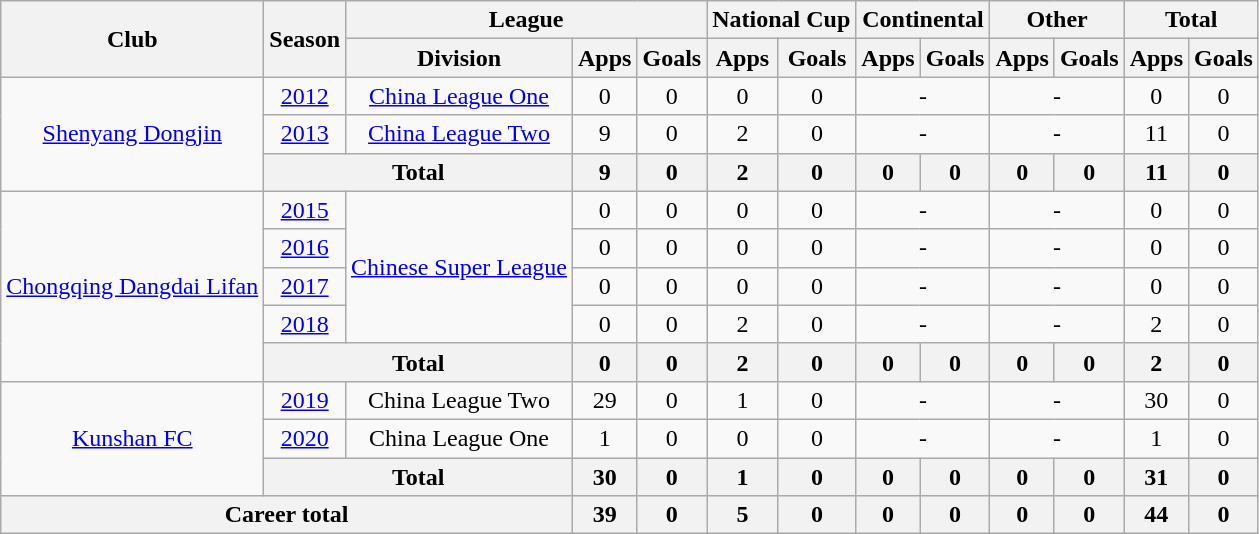<table class="wikitable" style="text-align: center">
<tr>
<th rowspan="2">Club</th>
<th rowspan="2">Season</th>
<th colspan="3">League</th>
<th colspan="2">National Cup</th>
<th colspan="2">Continental</th>
<th colspan="2">Other</th>
<th colspan="2">Total</th>
</tr>
<tr>
<th>Division</th>
<th>Apps</th>
<th>Goals</th>
<th>Apps</th>
<th>Goals</th>
<th>Apps</th>
<th>Goals</th>
<th>Apps</th>
<th>Goals</th>
<th>Apps</th>
<th>Goals</th>
</tr>
<tr>
<td rowspan=3><a href='#'>Shenyang Dongjin</a></td>
<td><a href='#'>2012</a></td>
<td><a href='#'>China League One</a></td>
<td>0</td>
<td>0</td>
<td>0</td>
<td>0</td>
<td colspan="2">-</td>
<td colspan="2">-</td>
<td>0</td>
<td>0</td>
</tr>
<tr>
<td><a href='#'>2013</a></td>
<td><a href='#'>China League Two</a></td>
<td>9</td>
<td>0</td>
<td>2</td>
<td>0</td>
<td colspan="2">-</td>
<td colspan="2">-</td>
<td>11</td>
<td>0</td>
</tr>
<tr>
<th colspan="2">Total</th>
<th>9</th>
<th>0</th>
<th>2</th>
<th>0</th>
<th>0</th>
<th>0</th>
<th>0</th>
<th>0</th>
<th>11</th>
<th>0</th>
</tr>
<tr>
<td rowspan=5><a href='#'>Chongqing Dangdai Lifan</a></td>
<td><a href='#'>2015</a></td>
<td rowspan="4"><a href='#'>Chinese Super League</a></td>
<td>0</td>
<td>0</td>
<td>0</td>
<td>0</td>
<td colspan="2">-</td>
<td colspan="2">-</td>
<td>0</td>
<td>0</td>
</tr>
<tr>
<td><a href='#'>2016</a></td>
<td>0</td>
<td>0</td>
<td>0</td>
<td>0</td>
<td colspan="2">-</td>
<td colspan="2">-</td>
<td>0</td>
<td>0</td>
</tr>
<tr>
<td><a href='#'>2017</a></td>
<td>0</td>
<td>0</td>
<td>0</td>
<td>0</td>
<td colspan="2">-</td>
<td colspan="2">-</td>
<td>0</td>
<td>0</td>
</tr>
<tr>
<td><a href='#'>2018</a></td>
<td>0</td>
<td>0</td>
<td>2</td>
<td>0</td>
<td colspan="2">-</td>
<td colspan="2">-</td>
<td>2</td>
<td>0</td>
</tr>
<tr>
<th colspan="2">Total</th>
<th>0</th>
<th>0</th>
<th>2</th>
<th>0</th>
<th>0</th>
<th>0</th>
<th>0</th>
<th>0</th>
<th>2</th>
<th>0</th>
</tr>
<tr>
<td rowspan=3><a href='#'>Kunshan FC</a></td>
<td><a href='#'>2019</a></td>
<td>China League Two</td>
<td>29</td>
<td>0</td>
<td>1</td>
<td>0</td>
<td colspan="2">-</td>
<td colspan="2">-</td>
<td>30</td>
<td>0</td>
</tr>
<tr>
<td><a href='#'>2020</a></td>
<td>China League One</td>
<td>1</td>
<td>0</td>
<td>0</td>
<td>0</td>
<td colspan="2">-</td>
<td colspan="2">-</td>
<td>1</td>
<td>0</td>
</tr>
<tr>
<th colspan="2">Total</th>
<th>30</th>
<th>0</th>
<th>1</th>
<th>0</th>
<th>0</th>
<th>0</th>
<th>0</th>
<th>0</th>
<th>31</th>
<th>0</th>
</tr>
<tr>
<th colspan=3>Career total</th>
<th>39</th>
<th>0</th>
<th>5</th>
<th>0</th>
<th>0</th>
<th>0</th>
<th>0</th>
<th>0</th>
<th>44</th>
<th>0</th>
</tr>
</table>
